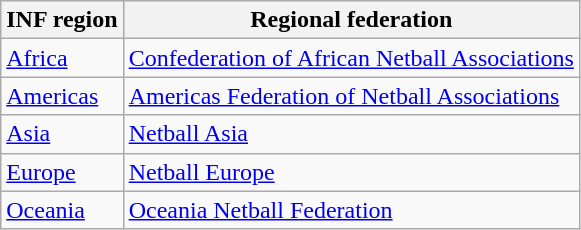<table class=wikitable>
<tr>
<th>INF region</th>
<th>Regional federation</th>
</tr>
<tr>
<td><a href='#'>Africa</a></td>
<td><a href='#'>Confederation of African Netball Associations</a></td>
</tr>
<tr>
<td><a href='#'>Americas</a></td>
<td><a href='#'>Americas Federation of Netball Associations</a></td>
</tr>
<tr>
<td><a href='#'>Asia</a></td>
<td><a href='#'>Netball Asia</a></td>
</tr>
<tr>
<td><a href='#'>Europe</a></td>
<td><a href='#'>Netball Europe</a></td>
</tr>
<tr>
<td><a href='#'>Oceania</a></td>
<td><a href='#'>Oceania Netball Federation</a></td>
</tr>
</table>
